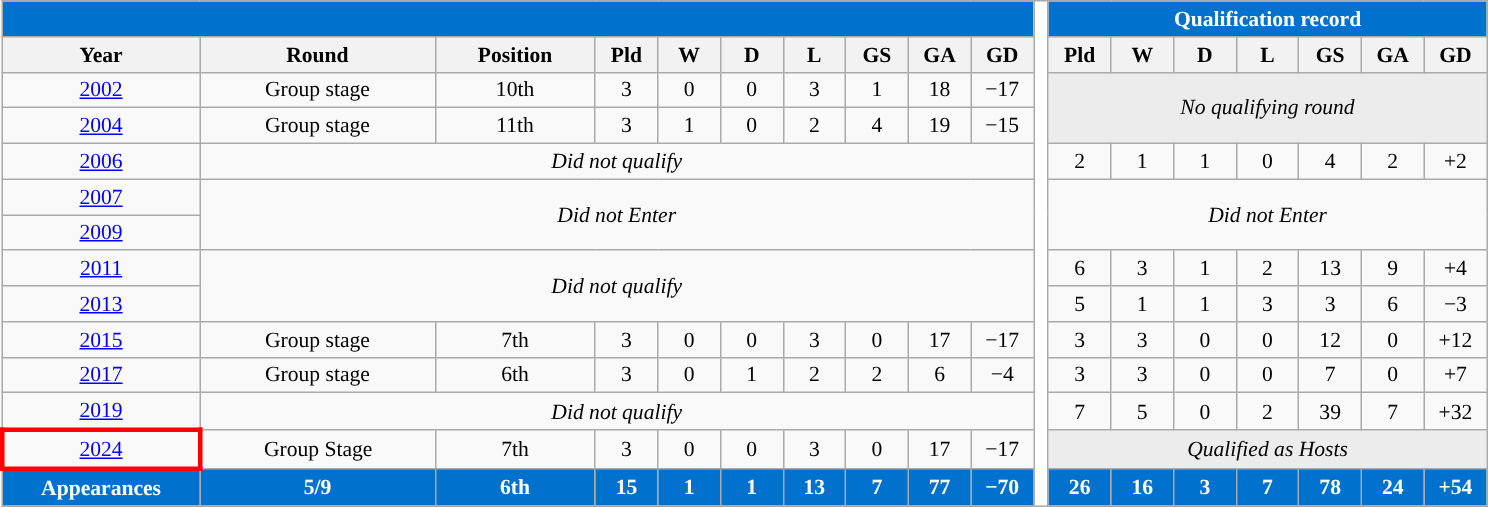<table class="wikitable" style="text-align: center;font-size:90%;">
<tr>
<th colspan="10" style="background: #0072CE; color: #FFFFFF;"><a href='#'></a></th>
<th style="width:1%;background:white" rowspan="15"></th>
<th colspan="7" style="color:white; background:#0072CE;">Qualification record</th>
</tr>
<tr>
<th width=125>Year</th>
<th width=150>Round</th>
<th width=100>Position</th>
<th width=35>Pld</th>
<th width=35>W</th>
<th width=35>D</th>
<th width=35>L</th>
<th width=35>GS</th>
<th width=35>GA</th>
<th width=35>GD</th>
<th width=35>Pld</th>
<th width=35>W</th>
<th width=35>D</th>
<th width=35>L</th>
<th width=35>GS</th>
<th width=35>GA</th>
<th width=35>GD</th>
</tr>
<tr>
<td> <a href='#'>2002</a></td>
<td>Group stage</td>
<td>10th</td>
<td>3</td>
<td>0</td>
<td>0</td>
<td>3</td>
<td>1</td>
<td>18</td>
<td>−17</td>
<td colspan="7" rowspan="2" style="background:#ececec;"><em>No qualifying round</em></td>
</tr>
<tr>
<td> <a href='#'>2004</a></td>
<td>Group stage</td>
<td>11th</td>
<td>3</td>
<td>1</td>
<td>0</td>
<td>2</td>
<td>4</td>
<td>19</td>
<td>−15</td>
</tr>
<tr>
<td> <a href='#'>2006</a></td>
<td colspan="9"><em>Did not qualify</em></td>
<td>2</td>
<td>1</td>
<td>1</td>
<td>0</td>
<td>4</td>
<td>2</td>
<td>+2</td>
</tr>
<tr>
<td> <a href='#'>2007</a></td>
<td colspan="9" rowspan="2"><em>Did not Enter</em></td>
<td colspan="7" rowspan="2"><em>Did not Enter</em></td>
</tr>
<tr>
<td> <a href='#'>2009</a></td>
</tr>
<tr>
<td> <a href='#'>2011</a></td>
<td colspan="9" rowspan="2"><em>Did not qualify</em></td>
<td>6</td>
<td>3</td>
<td>1</td>
<td>2</td>
<td>13</td>
<td>9</td>
<td>+4</td>
</tr>
<tr>
<td> <a href='#'>2013</a></td>
<td>5</td>
<td>1</td>
<td>1</td>
<td>3</td>
<td>3</td>
<td>6</td>
<td>−3</td>
</tr>
<tr>
<td> <a href='#'>2015</a></td>
<td>Group stage</td>
<td>7th</td>
<td>3</td>
<td>0</td>
<td>0</td>
<td>3</td>
<td>0</td>
<td>17</td>
<td>−17</td>
<td>3</td>
<td>3</td>
<td>0</td>
<td>0</td>
<td>12</td>
<td>0</td>
<td>+12</td>
</tr>
<tr>
<td> <a href='#'>2017</a></td>
<td>Group stage</td>
<td>6th</td>
<td>3</td>
<td>0</td>
<td>1</td>
<td>2</td>
<td>2</td>
<td>6</td>
<td>−4</td>
<td>3</td>
<td>3</td>
<td>0</td>
<td>0</td>
<td>7</td>
<td>0</td>
<td>+7</td>
</tr>
<tr>
<td> <a href='#'>2019</a></td>
<td colspan="9"><em>Did not qualify</em></td>
<td>7</td>
<td>5</td>
<td>0</td>
<td>2</td>
<td>39</td>
<td>7</td>
<td>+32</td>
</tr>
<tr>
<td style="border:3px solid red;"> <a href='#'>2024</a></td>
<td>Group Stage</td>
<td>7th</td>
<td>3</td>
<td>0</td>
<td>0</td>
<td>3</td>
<td>0</td>
<td>17</td>
<td>−17</td>
<td colspan="7" style="background:#ececec;"><em>Qualified as Hosts</em></td>
</tr>
<tr>
<td colspan=1 style="background: #0072CE; color: #FFFFFF;"><strong>Appearances</strong></td>
<td style="background: #0072CE; color: #FFFFFF;"><strong>5/9</strong></td>
<td style="background: #0072CE; color: #FFFFFF;"><strong>6th</strong></td>
<td style="background: #0072CE; color: #FFFFFF;"><strong>15</strong></td>
<td style="background: #0072CE; color: #FFFFFF;"><strong>1</strong></td>
<td style="background: #0072CE; color: #FFFFFF;"><strong>1</strong></td>
<td style="background: #0072CE; color: #FFFFFF;"><strong>13</strong></td>
<td style="background: #0072CE; color: #FFFFFF;"><strong>7</strong></td>
<td style="background: #0072CE; color: #FFFFFF;"><strong>77</strong></td>
<td style="background: #0072CE; color: #FFFFFF;"><strong>−70</strong></td>
<td style="background: #0072CE; color: #FFFFFF;"><strong>26</strong></td>
<td style="background: #0072CE; color: #FFFFFF;"><strong>16</strong></td>
<td style="background: #0072CE; color: #FFFFFF;"><strong>3</strong></td>
<td style="background: #0072CE; color: #FFFFFF;"><strong>7</strong></td>
<td style="background: #0072CE; color: #FFFFFF;"><strong>78</strong></td>
<td style="background: #0072CE; color: #FFFFFF;"><strong>24</strong></td>
<td style="background: #0072CE; color: #FFFFFF;"><strong>+54</strong></td>
</tr>
</table>
